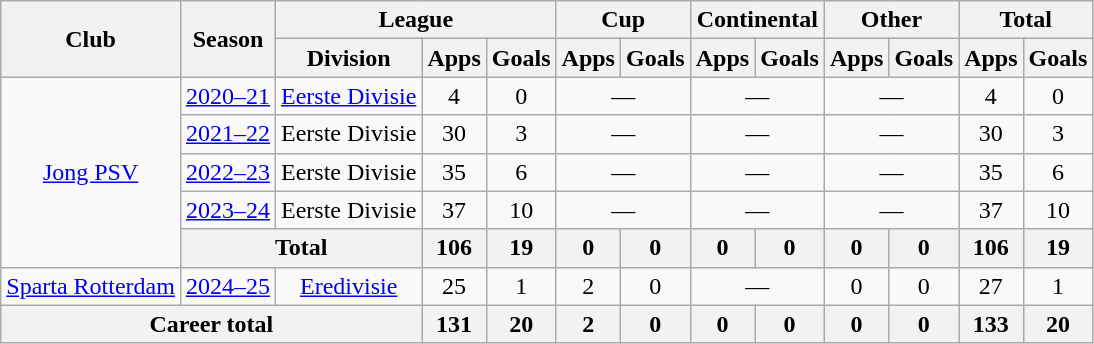<table class="wikitable" Style="text-align: center">
<tr>
<th rowspan="2">Club</th>
<th rowspan="2">Season</th>
<th colspan="3">League</th>
<th colspan="2">Cup</th>
<th colspan="2">Continental</th>
<th colspan="2">Other</th>
<th colspan="2">Total</th>
</tr>
<tr>
<th>Division</th>
<th>Apps</th>
<th>Goals</th>
<th>Apps</th>
<th>Goals</th>
<th>Apps</th>
<th>Goals</th>
<th>Apps</th>
<th>Goals</th>
<th>Apps</th>
<th>Goals</th>
</tr>
<tr>
<td rowspan="5"><a href='#'>Jong PSV</a></td>
<td><a href='#'>2020–21</a></td>
<td><a href='#'>Eerste Divisie</a></td>
<td>4</td>
<td>0</td>
<td colspan="2">—</td>
<td colspan="2">—</td>
<td colspan="2">—</td>
<td>4</td>
<td>0</td>
</tr>
<tr>
<td><a href='#'>2021–22</a></td>
<td>Eerste Divisie</td>
<td>30</td>
<td>3</td>
<td colspan="2">—</td>
<td colspan="2">—</td>
<td colspan="2">—</td>
<td>30</td>
<td>3</td>
</tr>
<tr>
<td><a href='#'>2022–23</a></td>
<td>Eerste Divisie</td>
<td>35</td>
<td>6</td>
<td colspan="2">—</td>
<td colspan="2">—</td>
<td colspan="2">—</td>
<td>35</td>
<td>6</td>
</tr>
<tr>
<td><a href='#'>2023–24</a></td>
<td>Eerste Divisie</td>
<td>37</td>
<td>10</td>
<td colspan="2">—</td>
<td colspan="2">—</td>
<td colspan="2">—</td>
<td>37</td>
<td>10</td>
</tr>
<tr>
<th colspan="2">Total</th>
<th>106</th>
<th>19</th>
<th>0</th>
<th>0</th>
<th>0</th>
<th>0</th>
<th>0</th>
<th>0</th>
<th>106</th>
<th>19</th>
</tr>
<tr>
<td><a href='#'>Sparta Rotterdam</a></td>
<td><a href='#'>2024–25</a></td>
<td><a href='#'>Eredivisie</a></td>
<td>25</td>
<td>1</td>
<td>2</td>
<td>0</td>
<td colspan="2">—</td>
<td>0</td>
<td>0</td>
<td>27</td>
<td>1</td>
</tr>
<tr>
<th colspan="3">Career total</th>
<th>131</th>
<th>20</th>
<th>2</th>
<th>0</th>
<th>0</th>
<th>0</th>
<th>0</th>
<th>0</th>
<th>133</th>
<th>20</th>
</tr>
</table>
